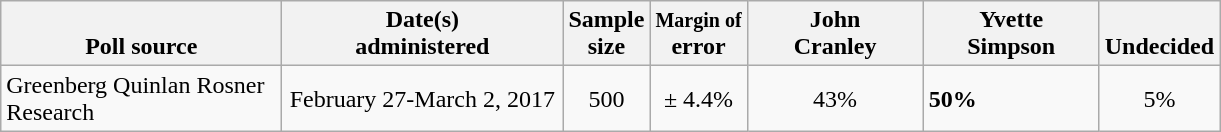<table class="wikitable">
<tr valign= bottom>
<th style="width:180px;">Poll source</th>
<th style="width:180px;">Date(s)<br>administered</th>
<th class=small>Sample<br>size</th>
<th class=small><small>Margin of</small><br>error</th>
<th style="width:110px;">John<br>Cranley</th>
<th style="width:110px;">Yvette<br>Simpson</th>
<th>Undecided</th>
</tr>
<tr>
<td>Greenberg Quinlan Rosner Research</td>
<td align=center>February 27-March 2, 2017</td>
<td align=center>500</td>
<td align=center>± 4.4%</td>
<td align=center>43%</td>
<td><strong>50%</strong></td>
<td align=center>5%</td>
</tr>
</table>
